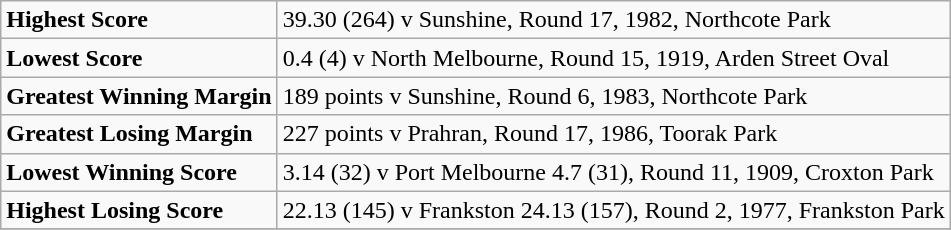<table class="wikitable">
<tr>
<td><strong>Highest Score</strong></td>
<td>39.30 (264) v Sunshine, Round 17, 1982, Northcote Park</td>
</tr>
<tr>
<td><strong>Lowest Score</strong></td>
<td>0.4 (4) v North Melbourne, Round 15, 1919, Arden Street Oval</td>
</tr>
<tr>
<td><strong>Greatest Winning Margin</strong></td>
<td>189 points v Sunshine, Round 6, 1983, Northcote Park</td>
</tr>
<tr>
<td><strong>Greatest Losing Margin</strong></td>
<td>227 points v Prahran, Round 17, 1986, Toorak Park</td>
</tr>
<tr>
<td><strong>Lowest Winning Score</strong></td>
<td>3.14 (32) v Port Melbourne 4.7 (31), Round 11, 1909, Croxton Park</td>
</tr>
<tr>
<td><strong>Highest Losing Score</strong></td>
<td>22.13 (145) v Frankston 24.13 (157), Round 2, 1977, Frankston Park</td>
</tr>
<tr>
</tr>
</table>
